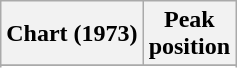<table class="wikitable sortable">
<tr>
<th>Chart (1973)</th>
<th>Peak<br>position</th>
</tr>
<tr>
</tr>
<tr>
</tr>
</table>
